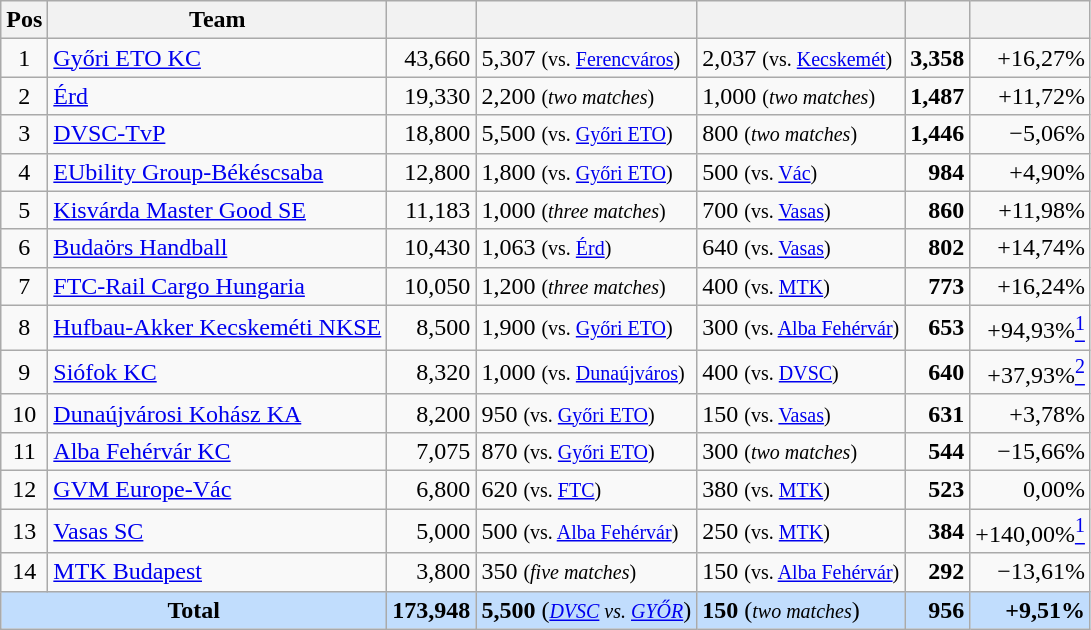<table class="wikitable" style="text-align:right">
<tr>
<th>Pos</th>
<th>Team</th>
<th></th>
<th></th>
<th></th>
<th></th>
<th></th>
</tr>
<tr>
<td align="center">1</td>
<td align="left"><a href='#'>Győri ETO KC</a></td>
<td> 43,660</td>
<td align="left">5,307 <small>(vs. <a href='#'>Ferencváros</a>)</small></td>
<td align="left">2,037 <small>(vs. <a href='#'>Kecskemét</a>)</small></td>
<td><strong>3,358</strong></td>
<td>+16,27%</td>
</tr>
<tr>
<td align="center">2</td>
<td align="left"><a href='#'>Érd</a></td>
<td> 19,330</td>
<td align="left">2,200 <small>(<em>two matches</em>)</small></td>
<td align="left">1,000 <small>(<em>two matches</em>)</small></td>
<td><strong>1,487</strong></td>
<td>+11,72%</td>
</tr>
<tr>
<td align="center">3</td>
<td align="left"><a href='#'>DVSC-TvP</a></td>
<td> 18,800</td>
<td align="left">5,500 <small>(vs. <a href='#'>Győri ETO</a>)</small></td>
<td align="left">800 <small>(<em>two matches</em>)</small></td>
<td><strong>1,446</strong></td>
<td>−5,06%</td>
</tr>
<tr>
<td align="center">4</td>
<td align="left"><a href='#'>EUbility Group-Békéscsaba</a></td>
<td> 12,800</td>
<td align="left">1,800 <small>(vs. <a href='#'>Győri ETO</a>)</small></td>
<td align="left">500 <small>(vs. <a href='#'>Vác</a>)</small></td>
<td><strong>984</strong></td>
<td>+4,90%</td>
</tr>
<tr>
<td align="center">5</td>
<td align="left"><a href='#'>Kisvárda Master Good SE</a></td>
<td> 11,183</td>
<td align="left">1,000 <small>(<em>three matches</em>)</small></td>
<td align="left">700 <small>(vs. <a href='#'>Vasas</a>)</small></td>
<td><strong>860</strong></td>
<td>+11,98%</td>
</tr>
<tr>
<td align="center">6</td>
<td align="left"><a href='#'>Budaörs Handball</a></td>
<td> 10,430</td>
<td align="left">1,063 <small>(vs. <a href='#'>Érd</a>)</small></td>
<td align="left">640 <small>(vs. <a href='#'>Vasas</a>)</small></td>
<td><strong>802</strong></td>
<td>+14,74%</td>
</tr>
<tr>
<td align="center">7</td>
<td align="left"><a href='#'>FTC-Rail Cargo Hungaria</a></td>
<td> 10,050</td>
<td align="left">1,200 <small>(<em>three matches</em>)</small></td>
<td align="left">400 <small>(vs. <a href='#'>MTK</a>)</small></td>
<td><strong>773</strong></td>
<td>+16,24%</td>
</tr>
<tr>
<td align="center">8</td>
<td align="left"><a href='#'>Hufbau-Akker Kecskeméti NKSE</a></td>
<td> 8,500</td>
<td align="left">1,900 <small>(vs. <a href='#'>Győri ETO</a>)</small></td>
<td align="left">300 <small>(vs. <a href='#'>Alba Fehérvár</a>)</small></td>
<td><strong>653</strong></td>
<td>+94,93%<a href='#'><sup>1</sup></a></td>
</tr>
<tr>
<td align="center">9</td>
<td align="left"><a href='#'>Siófok KC</a></td>
<td> 8,320</td>
<td align="left">1,000 <small>(vs. <a href='#'>Dunaújváros</a>)</small></td>
<td align="left">400 <small>(vs. <a href='#'>DVSC</a>)</small></td>
<td><strong>640</strong></td>
<td>+37,93%<a href='#'><sup>2</sup></a></td>
</tr>
<tr>
<td align="center">10</td>
<td align="left"><a href='#'>Dunaújvárosi Kohász KA</a></td>
<td> 8,200</td>
<td align="left">950 <small>(vs. <a href='#'>Győri ETO</a>)</small></td>
<td align="left">150 <small>(vs. <a href='#'>Vasas</a>)</small></td>
<td><strong>631</strong></td>
<td>+3,78%</td>
</tr>
<tr>
<td align="center">11</td>
<td align="left"><a href='#'>Alba Fehérvár KC</a></td>
<td> 7,075</td>
<td align="left">870 <small>(vs. <a href='#'>Győri ETO</a>)</small></td>
<td align="left">300 <small>(<em>two matches</em>)</small></td>
<td><strong>544</strong></td>
<td>−15,66%</td>
</tr>
<tr>
<td align="center">12</td>
<td align="left"><a href='#'>GVM Europe-Vác</a></td>
<td> 6,800</td>
<td align="left">620 <small>(vs. <a href='#'>FTC</a>)</small></td>
<td align="left">380 <small>(vs. <a href='#'>MTK</a>)</small></td>
<td><strong>523</strong></td>
<td> 0,00%</td>
</tr>
<tr>
<td align="center">13</td>
<td align="left"><a href='#'>Vasas SC</a></td>
<td> 5,000</td>
<td align="left">500 <small>(vs. <a href='#'>Alba Fehérvár</a>)</small></td>
<td align="left">250 <small>(vs. <a href='#'>MTK</a>)</small></td>
<td><strong>384</strong></td>
<td>+140,00%<a href='#'><sup>1</sup></a></td>
</tr>
<tr>
<td align="center">14</td>
<td align="left"><a href='#'>MTK Budapest</a></td>
<td> 3,800</td>
<td align="left">350 <small>(<em>five matches</em>)</small></td>
<td align="left">150 <small>(vs. <a href='#'>Alba Fehérvár</a>)</small></td>
<td><strong>292</strong></td>
<td>−13,61%</td>
</tr>
<tr bgcolor=#c1ddfd>
<td align=center colspan="2"><strong>Total</strong></td>
<td><strong>173,948</strong></td>
<td align="left"><strong>5,500</strong> (<small><em><a href='#'>DVSC</a> vs. <a href='#'>GYŐR</a></em></small>)</td>
<td align="left"><strong>150</strong> (<small><em>two matches</em></small>)</td>
<td><strong>956</strong></td>
<td><strong>+9,51%</strong></td>
</tr>
</table>
